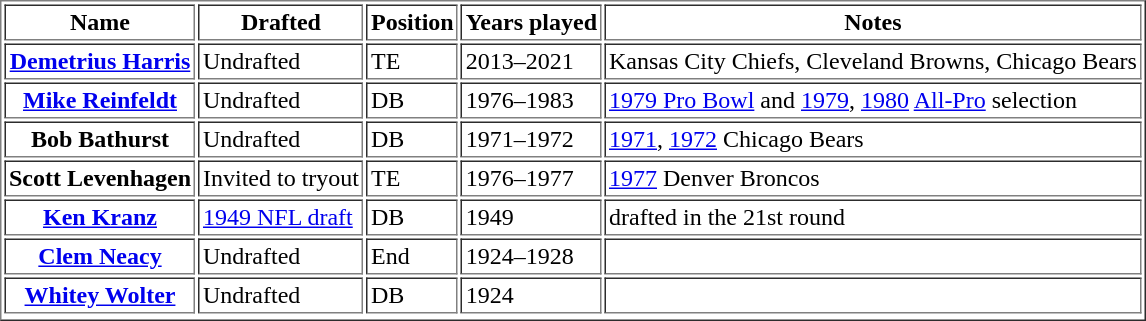<table border="1" cellpadding="2">
<tr>
<th>Name</th>
<th>Drafted</th>
<th>Position</th>
<th>Years played</th>
<th>Notes</th>
</tr>
<tr>
<th><a href='#'>Demetrius Harris</a></th>
<td>Undrafted</td>
<td>TE</td>
<td>2013–2021</td>
<td>Kansas City Chiefs, Cleveland Browns, Chicago Bears</td>
</tr>
<tr>
<th><a href='#'>Mike Reinfeldt</a></th>
<td>Undrafted</td>
<td>DB</td>
<td>1976–1983</td>
<td><a href='#'>1979 Pro Bowl</a> and <a href='#'>1979</a>, <a href='#'>1980</a> <a href='#'>All-Pro</a> selection</td>
</tr>
<tr>
<th>Bob Bathurst</th>
<td>Undrafted</td>
<td>DB</td>
<td>1971–1972</td>
<td><a href='#'>1971</a>, <a href='#'>1972</a> Chicago Bears</td>
</tr>
<tr>
<th>Scott Levenhagen</th>
<td>Invited to tryout</td>
<td>TE</td>
<td>1976–1977</td>
<td><a href='#'>1977</a> Denver Broncos</td>
</tr>
<tr>
<th><a href='#'>Ken Kranz</a></th>
<td><a href='#'>1949 NFL draft</a></td>
<td>DB</td>
<td>1949</td>
<td>drafted in the 21st round</td>
</tr>
<tr>
<th><a href='#'>Clem Neacy</a></th>
<td>Undrafted</td>
<td>End</td>
<td>1924–1928</td>
<td></td>
</tr>
<tr>
<th><a href='#'>Whitey Wolter</a></th>
<td>Undrafted</td>
<td>DB</td>
<td>1924</td>
<td></td>
</tr>
<tr>
</tr>
</table>
